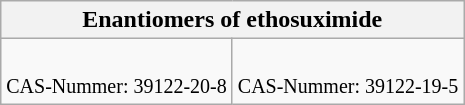<table class="wikitable" style="text-align:center">
<tr class="hintergrundfarbe6">
<th colspan="2">Enantiomers of ethosuximide</th>
</tr>
<tr>
<td><br><small> CAS-Nummer: 39122-20-8</small></td>
<td><br><small> CAS-Nummer: 39122-19-5</small></td>
</tr>
</table>
